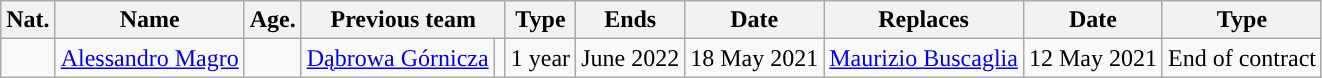<table class="wikitable sortable">
<tr>
<th>Nat.</th>
<th>Name</th>
<th>Age.</th>
<th colspan=2>Previous team</th>
<th>Type</th>
<th>Ends</th>
<th>Date</th>
<th>Replaces</th>
<th>Date</th>
<th>Type</th>
</tr>
<tr>
<td style="text-align: center;"></td>
<td><a href='#'>Alessandro Magro</a></td>
<td style="text-align: center;"></td>
<td><a href='#'>Dąbrowa Górnicza</a></td>
<td style="text-align: center;"></td>
<td>1 year</td>
<td>June 2022</td>
<td>18 May 2021</td>
<td><a href='#'>Maurizio Buscaglia</a></td>
<td>12 May 2021</td>
<td>End of contract</td>
</tr>
</table>
